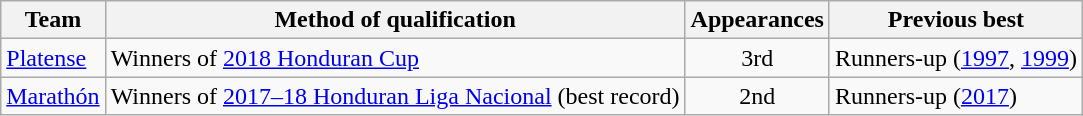<table class="wikitable">
<tr>
<th>Team</th>
<th>Method of qualification</th>
<th>Appearances</th>
<th>Previous best</th>
</tr>
<tr>
<td><a href='#'>Platense</a></td>
<td>Winners of <a href='#'>2018 Honduran Cup</a></td>
<td align=center>3rd</td>
<td>Runners-up (<a href='#'>1997</a>, <a href='#'>1999</a>)</td>
</tr>
<tr>
<td><a href='#'>Marathón</a></td>
<td>Winners of <a href='#'>2017–18 Honduran Liga Nacional</a> (best record)</td>
<td align=center>2nd</td>
<td>Runners-up (<a href='#'>2017</a>)</td>
</tr>
</table>
